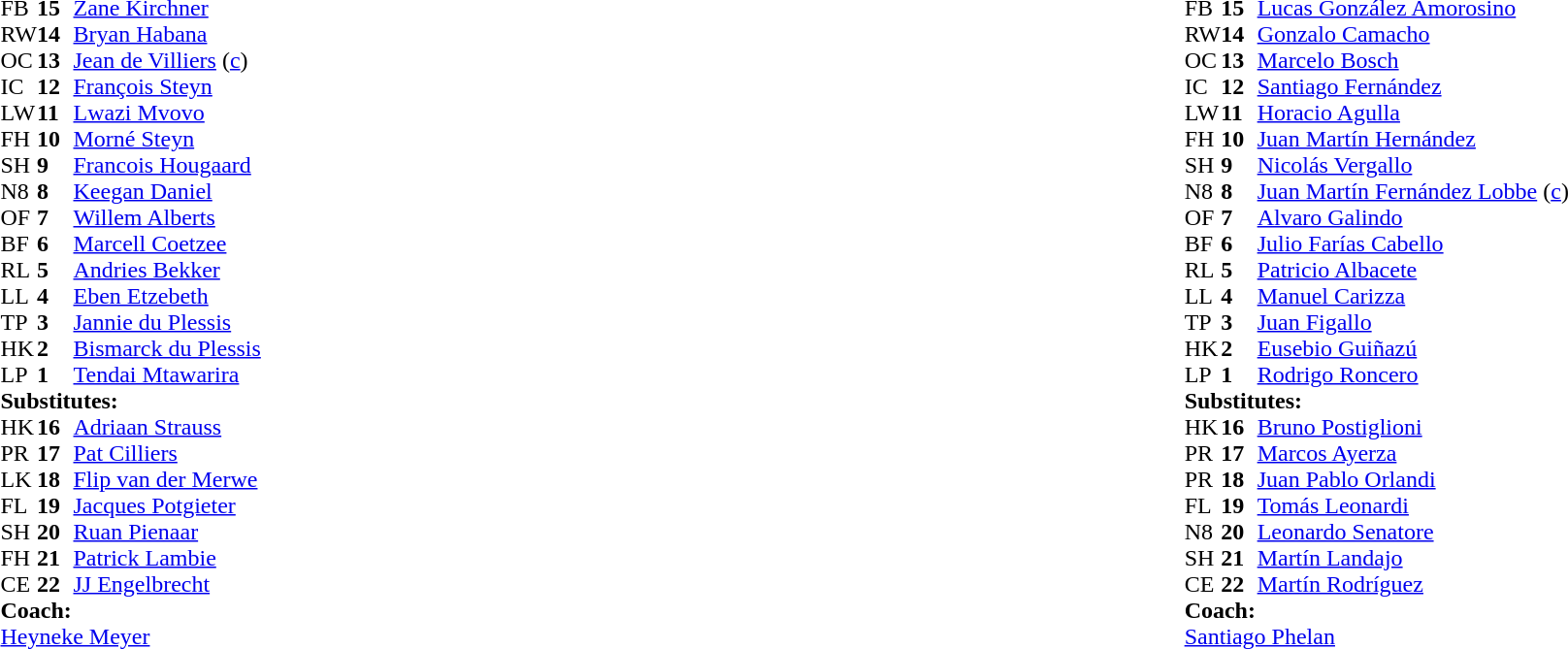<table style="width:100%">
<tr>
<td style="vertical-align:top; width:50%;"><br><table style="font-size: 100%" cellspacing="0" cellpadding="0">
<tr>
<th width="25"></th>
<th width="25"></th>
</tr>
<tr>
<td>FB</td>
<td><strong>15</strong></td>
<td><a href='#'>Zane Kirchner</a></td>
</tr>
<tr>
<td>RW</td>
<td><strong>14</strong></td>
<td><a href='#'>Bryan Habana</a></td>
<td></td>
<td></td>
</tr>
<tr>
<td>OC</td>
<td><strong>13</strong></td>
<td><a href='#'>Jean de Villiers</a> (<a href='#'>c</a>)</td>
</tr>
<tr>
<td>IC</td>
<td><strong>12</strong></td>
<td><a href='#'>François Steyn</a></td>
</tr>
<tr>
<td>LW</td>
<td><strong>11</strong></td>
<td><a href='#'>Lwazi Mvovo</a></td>
<td></td>
<td></td>
</tr>
<tr>
<td>FH</td>
<td><strong>10</strong></td>
<td><a href='#'>Morné Steyn</a></td>
</tr>
<tr>
<td>SH</td>
<td><strong>9</strong></td>
<td><a href='#'>Francois Hougaard</a></td>
</tr>
<tr>
<td>N8</td>
<td><strong>8</strong></td>
<td><a href='#'>Keegan Daniel</a></td>
<td></td>
<td></td>
</tr>
<tr>
<td>OF</td>
<td><strong>7</strong></td>
<td><a href='#'>Willem Alberts</a></td>
</tr>
<tr>
<td>BF</td>
<td><strong>6</strong></td>
<td><a href='#'>Marcell Coetzee</a></td>
</tr>
<tr>
<td>RL</td>
<td><strong>5</strong></td>
<td><a href='#'>Andries Bekker</a></td>
<td></td>
<td></td>
</tr>
<tr>
<td>LL</td>
<td><strong>4</strong></td>
<td><a href='#'>Eben Etzebeth</a></td>
</tr>
<tr>
<td>TP</td>
<td><strong>3</strong></td>
<td><a href='#'>Jannie du Plessis</a></td>
<td></td>
<td></td>
<td></td>
<td></td>
</tr>
<tr>
<td>HK</td>
<td><strong>2</strong></td>
<td><a href='#'>Bismarck du Plessis</a></td>
<td></td>
<td></td>
</tr>
<tr>
<td>LP</td>
<td><strong>1</strong></td>
<td><a href='#'>Tendai Mtawarira</a></td>
</tr>
<tr>
<td colspan=3><strong>Substitutes:</strong></td>
</tr>
<tr>
<td>HK</td>
<td><strong>16</strong></td>
<td><a href='#'>Adriaan Strauss</a></td>
<td></td>
<td></td>
</tr>
<tr>
<td>PR</td>
<td><strong>17</strong></td>
<td><a href='#'>Pat Cilliers</a></td>
<td></td>
<td></td>
<td></td>
<td></td>
</tr>
<tr>
<td>LK</td>
<td><strong>18</strong></td>
<td><a href='#'>Flip van der Merwe</a></td>
<td></td>
<td></td>
</tr>
<tr>
<td>FL</td>
<td><strong>19</strong></td>
<td><a href='#'>Jacques Potgieter</a></td>
<td></td>
<td></td>
</tr>
<tr>
<td>SH</td>
<td><strong>20</strong></td>
<td><a href='#'>Ruan Pienaar</a></td>
<td></td>
<td></td>
</tr>
<tr>
<td>FH</td>
<td><strong>21</strong></td>
<td><a href='#'>Patrick Lambie</a></td>
</tr>
<tr>
<td>CE</td>
<td><strong>22</strong></td>
<td><a href='#'>JJ Engelbrecht</a></td>
<td></td>
<td></td>
</tr>
<tr>
<td colspan="3"><strong>Coach:</strong></td>
</tr>
<tr>
<td colspan="4"> <a href='#'>Heyneke Meyer</a></td>
</tr>
</table>
</td>
<td style="vertical-align:top"></td>
<td style="vertical-align:top; width:50%;"><br><table cellspacing="0" cellpadding="0" style="font-size:100%; margin:auto;">
<tr>
<th width="25"></th>
<th width="25"></th>
</tr>
<tr>
<td>FB</td>
<td><strong>15</strong></td>
<td><a href='#'>Lucas González Amorosino</a></td>
</tr>
<tr>
<td>RW</td>
<td><strong>14</strong></td>
<td><a href='#'>Gonzalo Camacho</a></td>
</tr>
<tr>
<td>OC</td>
<td><strong>13</strong></td>
<td><a href='#'>Marcelo Bosch</a></td>
</tr>
<tr>
<td>IC</td>
<td><strong>12</strong></td>
<td><a href='#'>Santiago Fernández</a></td>
<td></td>
<td></td>
</tr>
<tr>
<td>LW</td>
<td><strong>11</strong></td>
<td><a href='#'>Horacio Agulla</a></td>
</tr>
<tr>
<td>FH</td>
<td><strong>10</strong></td>
<td><a href='#'>Juan Martín Hernández</a></td>
</tr>
<tr>
<td>SH</td>
<td><strong>9</strong></td>
<td><a href='#'>Nicolás Vergallo</a></td>
<td></td>
<td></td>
</tr>
<tr>
<td>N8</td>
<td><strong>8</strong></td>
<td><a href='#'>Juan Martín Fernández Lobbe</a> (<a href='#'>c</a>)</td>
</tr>
<tr>
<td>OF</td>
<td><strong>7</strong></td>
<td><a href='#'>Alvaro Galindo</a></td>
<td></td>
<td></td>
</tr>
<tr>
<td>BF</td>
<td><strong>6</strong></td>
<td><a href='#'>Julio Farías Cabello</a></td>
<td></td>
<td></td>
</tr>
<tr>
<td>RL</td>
<td><strong>5</strong></td>
<td><a href='#'>Patricio Albacete</a></td>
</tr>
<tr>
<td>LL</td>
<td><strong>4</strong></td>
<td><a href='#'>Manuel Carizza</a></td>
</tr>
<tr>
<td>TP</td>
<td><strong>3</strong></td>
<td><a href='#'>Juan Figallo</a></td>
<td></td>
<td></td>
</tr>
<tr>
<td>HK</td>
<td><strong>2</strong></td>
<td><a href='#'>Eusebio Guiñazú</a></td>
</tr>
<tr>
<td>LP</td>
<td><strong>1</strong></td>
<td><a href='#'>Rodrigo Roncero</a></td>
<td></td>
<td></td>
</tr>
<tr>
<td colspan=3><strong>Substitutes:</strong></td>
</tr>
<tr>
<td>HK</td>
<td><strong>16</strong></td>
<td><a href='#'>Bruno Postiglioni</a></td>
</tr>
<tr>
<td>PR</td>
<td><strong>17</strong></td>
<td><a href='#'>Marcos Ayerza</a></td>
<td></td>
<td></td>
</tr>
<tr>
<td>PR</td>
<td><strong>18</strong></td>
<td><a href='#'>Juan Pablo Orlandi</a></td>
<td></td>
<td></td>
</tr>
<tr>
<td>FL</td>
<td><strong>19</strong></td>
<td><a href='#'>Tomás Leonardi</a></td>
<td></td>
<td></td>
</tr>
<tr>
<td>N8</td>
<td><strong>20</strong></td>
<td><a href='#'>Leonardo Senatore</a></td>
<td></td>
<td></td>
</tr>
<tr>
<td>SH</td>
<td><strong>21</strong></td>
<td><a href='#'>Martín Landajo</a></td>
<td></td>
<td></td>
</tr>
<tr>
<td>CE</td>
<td><strong>22</strong></td>
<td><a href='#'>Martín Rodríguez</a></td>
<td></td>
<td></td>
</tr>
<tr>
<td colspan="3"><strong>Coach:</strong></td>
</tr>
<tr>
<td colspan="4"> <a href='#'>Santiago Phelan</a></td>
</tr>
</table>
</td>
</tr>
</table>
